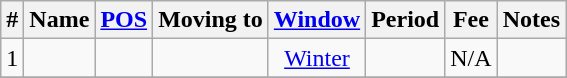<table class="wikitable sortable" style="text-align:center">
<tr>
<th>#</th>
<th>Name</th>
<th><a href='#'>POS</a></th>
<th>Moving to</th>
<th><a href='#'>Window</a></th>
<th>Period</th>
<th>Fee</th>
<th>Notes</th>
</tr>
<tr>
<td>1</td>
<td align=left></td>
<td></td>
<td align=left></td>
<td><a href='#'>Winter</a></td>
<td></td>
<td>N/A</td>
<td></td>
</tr>
<tr>
</tr>
</table>
